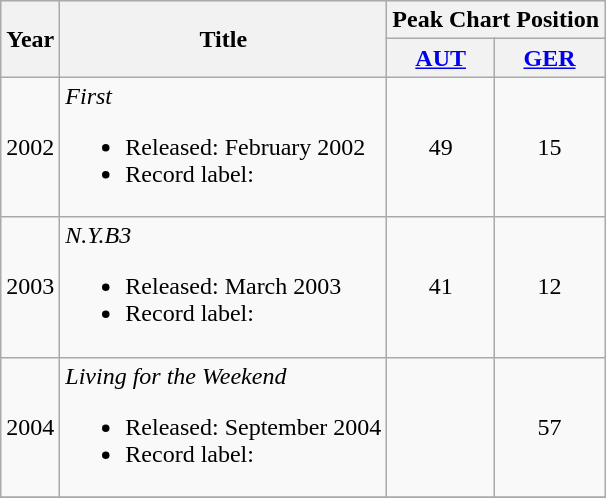<table class="wikitable">
<tr style="background-color:#efefef;">
<th rowspan="2">Year</th>
<th rowspan="2">Title</th>
<th colspan="3">Peak Chart Position</th>
</tr>
<tr style="background-color:#efefef;">
<th><a href='#'>AUT</a><br></th>
<th><a href='#'>GER</a></th>
</tr>
<tr>
<td>2002</td>
<td><em>First</em><br><ul><li>Released: February 2002</li><li>Record label:</li></ul></td>
<td align="center">49</td>
<td align="center">15</td>
</tr>
<tr>
<td>2003</td>
<td><em>N.Y.B3</em><br><ul><li>Released: March 2003</li><li>Record label:</li></ul></td>
<td align="center">41</td>
<td align="center">12</td>
</tr>
<tr>
<td>2004</td>
<td><em>Living for the Weekend</em><br><ul><li>Released: September 2004</li><li>Record label:</li></ul></td>
<td align="center"></td>
<td align="center">57</td>
</tr>
<tr>
</tr>
</table>
